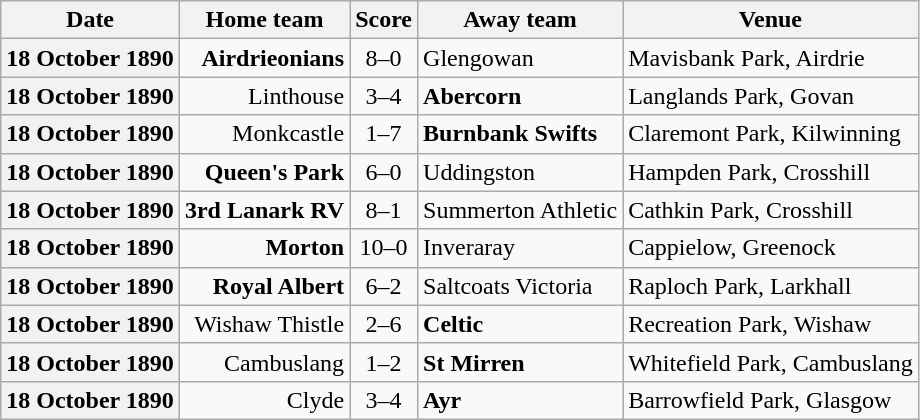<table class="wikitable football-result-list" style="max-width: 80em; text-align: center">
<tr>
<th scope="col">Date</th>
<th scope="col">Home team</th>
<th scope="col">Score</th>
<th scope="col">Away team</th>
<th scope="col">Venue</th>
</tr>
<tr>
<th scope="row">18 October 1890</th>
<td align=right><strong>Airdrieonians</strong></td>
<td>8–0</td>
<td align=left>Glengowan</td>
<td align=left>Mavisbank Park, Airdrie</td>
</tr>
<tr>
<th scope="row">18 October 1890</th>
<td align=right>Linthouse</td>
<td>3–4</td>
<td align=left><strong>Abercorn</strong></td>
<td align=left>Langlands Park, Govan</td>
</tr>
<tr>
<th scope="row">18 October 1890</th>
<td align=right>Monkcastle</td>
<td>1–7</td>
<td align=left><strong>Burnbank Swifts</strong></td>
<td align=left>Claremont Park, Kilwinning</td>
</tr>
<tr>
<th scope="row">18 October 1890</th>
<td align=right><strong>Queen's Park</strong></td>
<td>6–0</td>
<td align=left>Uddingston</td>
<td align=left>Hampden Park, Crosshill</td>
</tr>
<tr>
<th scope="row">18 October 1890</th>
<td align=right><strong>3rd Lanark RV</strong></td>
<td>8–1</td>
<td align=left>Summerton Athletic</td>
<td align=left>Cathkin Park, Crosshill</td>
</tr>
<tr>
<th scope="row">18 October 1890</th>
<td align=right><strong>Morton</strong></td>
<td>10–0</td>
<td align=left>Inveraray</td>
<td align=left>Cappielow, Greenock</td>
</tr>
<tr>
<th scope="row">18 October 1890</th>
<td align=right><strong>Royal Albert</strong></td>
<td>6–2</td>
<td align=left>Saltcoats Victoria</td>
<td align=left>Raploch Park, Larkhall</td>
</tr>
<tr>
<th scope="row">18 October 1890</th>
<td align=right>Wishaw Thistle</td>
<td>2–6</td>
<td align=left><strong>Celtic</strong></td>
<td align=left>Recreation Park, Wishaw</td>
</tr>
<tr>
<th scope="row">18 October 1890</th>
<td align=right>Cambuslang</td>
<td>1–2</td>
<td align=left><strong>St Mirren</strong></td>
<td align=left>Whitefield Park, Cambuslang</td>
</tr>
<tr>
<th scope="row">18 October 1890</th>
<td align=right>Clyde</td>
<td>3–4</td>
<td align=left><strong>Ayr</strong></td>
<td align=left>Barrowfield Park, Glasgow</td>
</tr>
</table>
